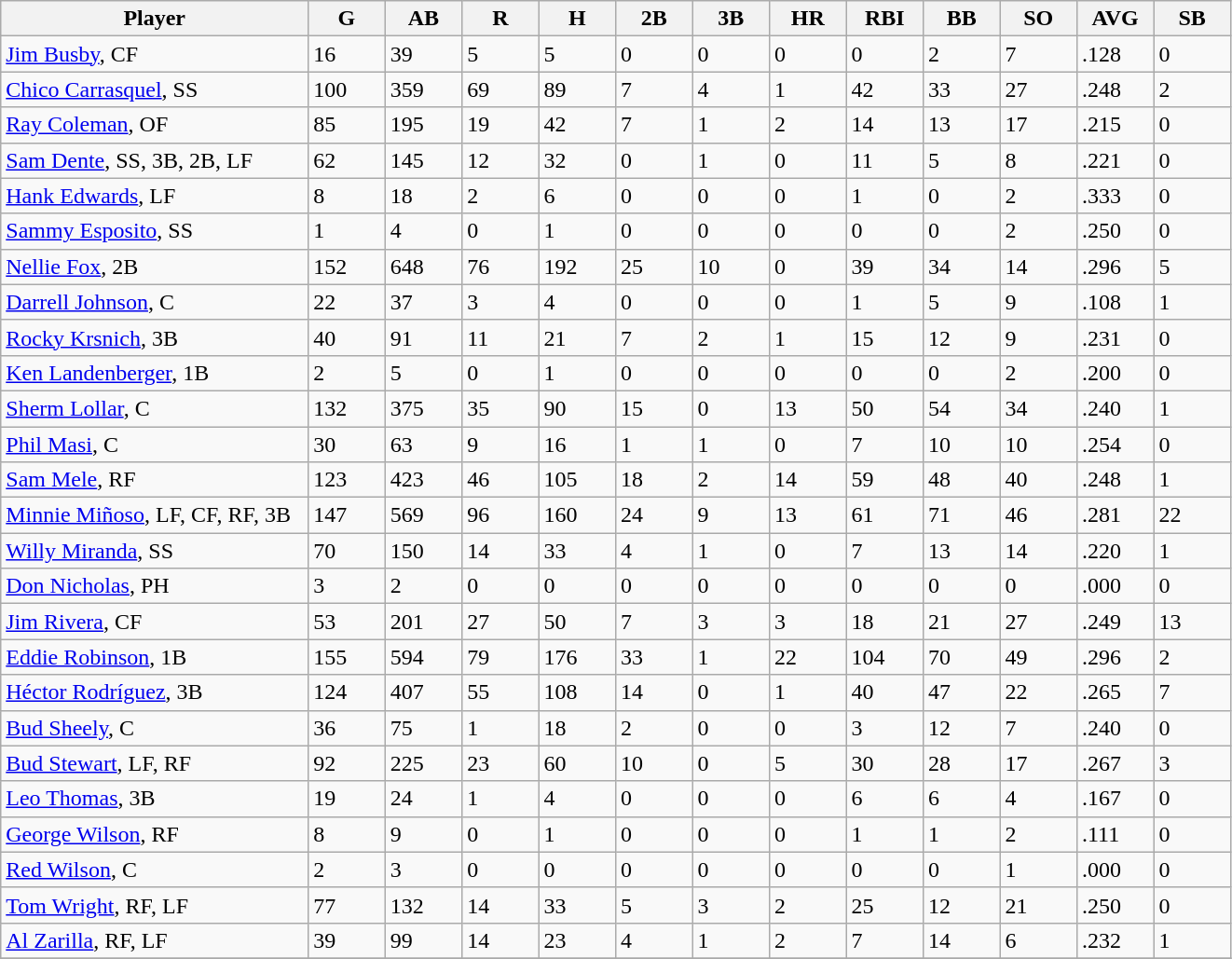<table class="wikitable sortable">
<tr>
<th width="24%">Player</th>
<th width="6%">G</th>
<th width="6%">AB</th>
<th width="6%">R</th>
<th width="6%">H</th>
<th width="6%">2B</th>
<th width="6%">3B</th>
<th width="6%">HR</th>
<th width="6%">RBI</th>
<th width="6%">BB</th>
<th width="6%">SO</th>
<th width="6%">AVG</th>
<th width="6%">SB</th>
</tr>
<tr>
<td><a href='#'>Jim Busby</a>, CF</td>
<td>16</td>
<td>39</td>
<td>5</td>
<td>5</td>
<td>0</td>
<td>0</td>
<td>0</td>
<td>0</td>
<td>2</td>
<td>7</td>
<td>.128</td>
<td>0</td>
</tr>
<tr>
<td><a href='#'>Chico Carrasquel</a>, SS</td>
<td>100</td>
<td>359</td>
<td>69</td>
<td>89</td>
<td>7</td>
<td>4</td>
<td>1</td>
<td>42</td>
<td>33</td>
<td>27</td>
<td>.248</td>
<td>2</td>
</tr>
<tr>
<td><a href='#'>Ray Coleman</a>, OF</td>
<td>85</td>
<td>195</td>
<td>19</td>
<td>42</td>
<td>7</td>
<td>1</td>
<td>2</td>
<td>14</td>
<td>13</td>
<td>17</td>
<td>.215</td>
<td>0</td>
</tr>
<tr>
<td><a href='#'>Sam Dente</a>, SS, 3B, 2B, LF</td>
<td>62</td>
<td>145</td>
<td>12</td>
<td>32</td>
<td>0</td>
<td>1</td>
<td>0</td>
<td>11</td>
<td>5</td>
<td>8</td>
<td>.221</td>
<td>0</td>
</tr>
<tr>
<td><a href='#'>Hank Edwards</a>, LF</td>
<td>8</td>
<td>18</td>
<td>2</td>
<td>6</td>
<td>0</td>
<td>0</td>
<td>0</td>
<td>1</td>
<td>0</td>
<td>2</td>
<td>.333</td>
<td>0</td>
</tr>
<tr>
<td><a href='#'>Sammy Esposito</a>, SS</td>
<td>1</td>
<td>4</td>
<td>0</td>
<td>1</td>
<td>0</td>
<td>0</td>
<td>0</td>
<td>0</td>
<td>0</td>
<td>2</td>
<td>.250</td>
<td>0</td>
</tr>
<tr>
<td><a href='#'>Nellie Fox</a>, 2B</td>
<td>152</td>
<td>648</td>
<td>76</td>
<td>192</td>
<td>25</td>
<td>10</td>
<td>0</td>
<td>39</td>
<td>34</td>
<td>14</td>
<td>.296</td>
<td>5</td>
</tr>
<tr>
<td><a href='#'>Darrell Johnson</a>, C</td>
<td>22</td>
<td>37</td>
<td>3</td>
<td>4</td>
<td>0</td>
<td>0</td>
<td>0</td>
<td>1</td>
<td>5</td>
<td>9</td>
<td>.108</td>
<td>1</td>
</tr>
<tr>
<td><a href='#'>Rocky Krsnich</a>, 3B</td>
<td>40</td>
<td>91</td>
<td>11</td>
<td>21</td>
<td>7</td>
<td>2</td>
<td>1</td>
<td>15</td>
<td>12</td>
<td>9</td>
<td>.231</td>
<td>0</td>
</tr>
<tr>
<td><a href='#'>Ken Landenberger</a>, 1B</td>
<td>2</td>
<td>5</td>
<td>0</td>
<td>1</td>
<td>0</td>
<td>0</td>
<td>0</td>
<td>0</td>
<td>0</td>
<td>2</td>
<td>.200</td>
<td>0</td>
</tr>
<tr>
<td><a href='#'>Sherm Lollar</a>, C</td>
<td>132</td>
<td>375</td>
<td>35</td>
<td>90</td>
<td>15</td>
<td>0</td>
<td>13</td>
<td>50</td>
<td>54</td>
<td>34</td>
<td>.240</td>
<td>1</td>
</tr>
<tr>
<td><a href='#'>Phil Masi</a>, C</td>
<td>30</td>
<td>63</td>
<td>9</td>
<td>16</td>
<td>1</td>
<td>1</td>
<td>0</td>
<td>7</td>
<td>10</td>
<td>10</td>
<td>.254</td>
<td>0</td>
</tr>
<tr>
<td><a href='#'>Sam Mele</a>, RF</td>
<td>123</td>
<td>423</td>
<td>46</td>
<td>105</td>
<td>18</td>
<td>2</td>
<td>14</td>
<td>59</td>
<td>48</td>
<td>40</td>
<td>.248</td>
<td>1</td>
</tr>
<tr>
<td><a href='#'>Minnie Miñoso</a>, LF, CF, RF, 3B</td>
<td>147</td>
<td>569</td>
<td>96</td>
<td>160</td>
<td>24</td>
<td>9</td>
<td>13</td>
<td>61</td>
<td>71</td>
<td>46</td>
<td>.281</td>
<td>22</td>
</tr>
<tr>
<td><a href='#'>Willy Miranda</a>, SS</td>
<td>70</td>
<td>150</td>
<td>14</td>
<td>33</td>
<td>4</td>
<td>1</td>
<td>0</td>
<td>7</td>
<td>13</td>
<td>14</td>
<td>.220</td>
<td>1</td>
</tr>
<tr>
<td><a href='#'>Don Nicholas</a>, PH</td>
<td>3</td>
<td>2</td>
<td>0</td>
<td>0</td>
<td>0</td>
<td>0</td>
<td>0</td>
<td>0</td>
<td>0</td>
<td>0</td>
<td>.000</td>
<td>0</td>
</tr>
<tr>
<td><a href='#'>Jim Rivera</a>, CF</td>
<td>53</td>
<td>201</td>
<td>27</td>
<td>50</td>
<td>7</td>
<td>3</td>
<td>3</td>
<td>18</td>
<td>21</td>
<td>27</td>
<td>.249</td>
<td>13</td>
</tr>
<tr>
<td><a href='#'>Eddie Robinson</a>, 1B</td>
<td>155</td>
<td>594</td>
<td>79</td>
<td>176</td>
<td>33</td>
<td>1</td>
<td>22</td>
<td>104</td>
<td>70</td>
<td>49</td>
<td>.296</td>
<td>2</td>
</tr>
<tr>
<td><a href='#'>Héctor Rodríguez</a>, 3B</td>
<td>124</td>
<td>407</td>
<td>55</td>
<td>108</td>
<td>14</td>
<td>0</td>
<td>1</td>
<td>40</td>
<td>47</td>
<td>22</td>
<td>.265</td>
<td>7</td>
</tr>
<tr>
<td><a href='#'>Bud Sheely</a>, C</td>
<td>36</td>
<td>75</td>
<td>1</td>
<td>18</td>
<td>2</td>
<td>0</td>
<td>0</td>
<td>3</td>
<td>12</td>
<td>7</td>
<td>.240</td>
<td>0</td>
</tr>
<tr>
<td><a href='#'>Bud Stewart</a>, LF, RF</td>
<td>92</td>
<td>225</td>
<td>23</td>
<td>60</td>
<td>10</td>
<td>0</td>
<td>5</td>
<td>30</td>
<td>28</td>
<td>17</td>
<td>.267</td>
<td>3</td>
</tr>
<tr>
<td><a href='#'>Leo Thomas</a>, 3B</td>
<td>19</td>
<td>24</td>
<td>1</td>
<td>4</td>
<td>0</td>
<td>0</td>
<td>0</td>
<td>6</td>
<td>6</td>
<td>4</td>
<td>.167</td>
<td>0</td>
</tr>
<tr>
<td><a href='#'>George Wilson</a>, RF</td>
<td>8</td>
<td>9</td>
<td>0</td>
<td>1</td>
<td>0</td>
<td>0</td>
<td>0</td>
<td>1</td>
<td>1</td>
<td>2</td>
<td>.111</td>
<td>0</td>
</tr>
<tr>
<td><a href='#'>Red Wilson</a>, C</td>
<td>2</td>
<td>3</td>
<td>0</td>
<td>0</td>
<td>0</td>
<td>0</td>
<td>0</td>
<td>0</td>
<td>0</td>
<td>1</td>
<td>.000</td>
<td>0</td>
</tr>
<tr>
<td><a href='#'>Tom Wright</a>, RF, LF</td>
<td>77</td>
<td>132</td>
<td>14</td>
<td>33</td>
<td>5</td>
<td>3</td>
<td>2</td>
<td>25</td>
<td>12</td>
<td>21</td>
<td>.250</td>
<td>0</td>
</tr>
<tr>
<td><a href='#'>Al Zarilla</a>, RF, LF</td>
<td>39</td>
<td>99</td>
<td>14</td>
<td>23</td>
<td>4</td>
<td>1</td>
<td>2</td>
<td>7</td>
<td>14</td>
<td>6</td>
<td>.232</td>
<td>1</td>
</tr>
<tr>
</tr>
</table>
